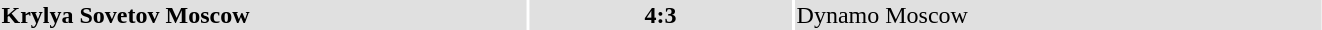<table width="70%">
<tr bgcolor="#e0e0e0">
<td style="width:40%;"><strong>Krylya Sovetov Moscow</strong></td>
<th style="width:20%;"><strong>4:3</strong></th>
<td style="width:40%;">Dynamo Moscow</td>
</tr>
</table>
